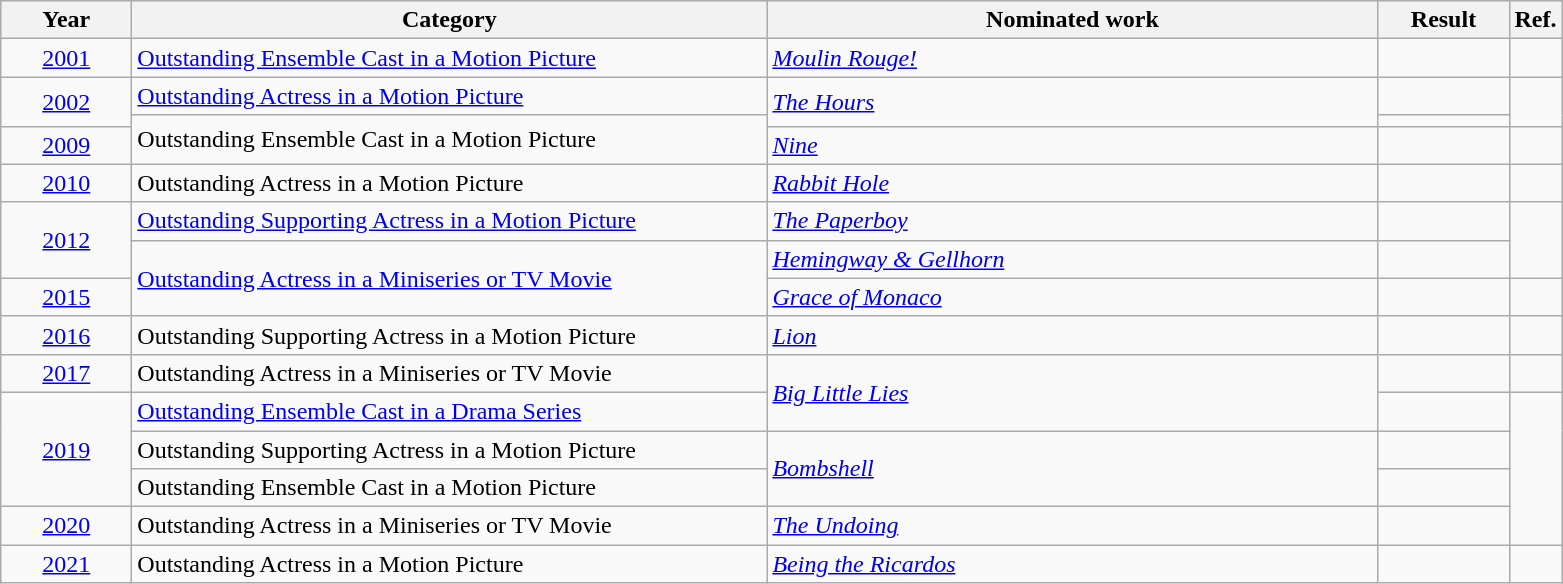<table class=wikitable>
<tr>
<th scope="col" style="width:5em;">Year</th>
<th scope="col" style="width:26em;">Category</th>
<th scope="col" style="width:25em;">Nominated work</th>
<th scope="col" style="width:5em;">Result</th>
<th>Ref.</th>
</tr>
<tr>
<td style="text-align:center;"><a href='#'>2001</a></td>
<td><a href='#'>Outstanding Ensemble Cast in a Motion Picture</a></td>
<td><em><a href='#'>Moulin Rouge!</a></em></td>
<td></td>
<td style="text-align:center;"></td>
</tr>
<tr>
<td style="text-align:center;", rowspan="2"><a href='#'>2002</a></td>
<td><a href='#'>Outstanding Actress in a Motion Picture</a></td>
<td rowspan="2"><em><a href='#'>The Hours</a></em></td>
<td></td>
<td style="text-align:center;", rowspan="2"></td>
</tr>
<tr>
<td rowspan=2>Outstanding Ensemble Cast in a Motion Picture</td>
<td></td>
</tr>
<tr>
<td style="text-align:center;"><a href='#'>2009</a></td>
<td><em><a href='#'>Nine</a></em></td>
<td></td>
<td style="text-align:center;"></td>
</tr>
<tr>
<td style="text-align:center;"><a href='#'>2010</a></td>
<td>Outstanding Actress in a Motion Picture</td>
<td><em><a href='#'>Rabbit Hole</a></em></td>
<td></td>
<td style="text-align:center;"></td>
</tr>
<tr>
<td style="text-align:center;", rowspan="2"><a href='#'>2012</a></td>
<td><a href='#'>Outstanding Supporting Actress in a Motion Picture</a></td>
<td><em><a href='#'>The Paperboy</a></em></td>
<td></td>
<td style="text-align:center;", rowspan="2"></td>
</tr>
<tr>
<td rowspan=2><a href='#'>Outstanding Actress in a Miniseries or TV Movie</a></td>
<td><em><a href='#'>Hemingway & Gellhorn</a></em></td>
<td></td>
</tr>
<tr>
<td style="text-align:center;"><a href='#'>2015</a></td>
<td><em><a href='#'>Grace of Monaco</a></em></td>
<td></td>
<td style="text-align:center;"></td>
</tr>
<tr>
<td style="text-align:center;"><a href='#'>2016</a></td>
<td>Outstanding Supporting Actress in a Motion Picture</td>
<td><em><a href='#'>Lion</a></em></td>
<td></td>
<td style="text-align:center;"></td>
</tr>
<tr>
<td style="text-align:center;"><a href='#'>2017</a></td>
<td>Outstanding Actress in a Miniseries or TV Movie</td>
<td rowspan=2><em><a href='#'>Big Little Lies</a></em></td>
<td></td>
<td style="text-align:center;"></td>
</tr>
<tr>
<td style="text-align:center;", rowspan=3><a href='#'>2019</a></td>
<td><a href='#'>Outstanding Ensemble Cast in a Drama Series</a></td>
<td></td>
<td style="text-align:center;", rowspan=4></td>
</tr>
<tr>
<td>Outstanding Supporting Actress in a Motion Picture</td>
<td rowspan=2><em><a href='#'>Bombshell</a></em></td>
<td></td>
</tr>
<tr>
<td>Outstanding Ensemble Cast in a Motion Picture</td>
<td></td>
</tr>
<tr>
<td style="text-align:center;"><a href='#'>2020</a></td>
<td>Outstanding Actress in a Miniseries or TV Movie</td>
<td><em><a href='#'>The Undoing</a></em></td>
<td></td>
</tr>
<tr>
<td style="text-align:center;"><a href='#'>2021</a></td>
<td>Outstanding Actress in a Motion Picture</td>
<td><em><a href='#'>Being the Ricardos</a></em></td>
<td></td>
<td style="text-align:center;"></td>
</tr>
</table>
